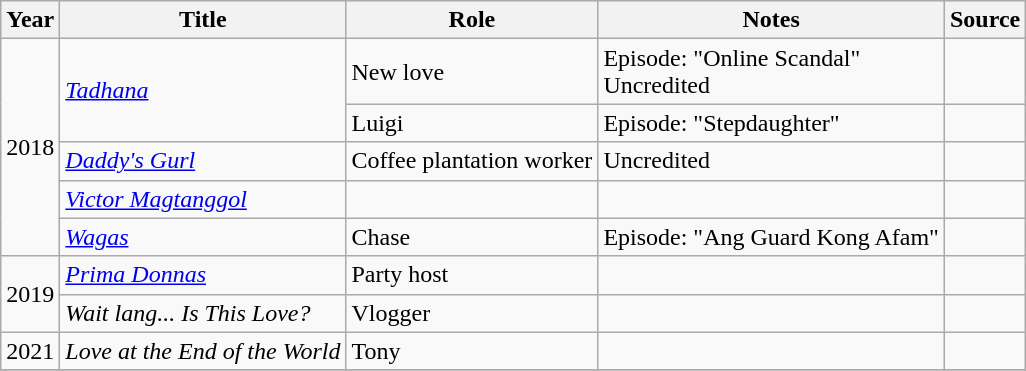<table class="wikitable sortable" >
<tr>
<th>Year</th>
<th>Title</th>
<th>Role</th>
<th class="unsortable">Notes </th>
<th class="unsortable">Source </th>
</tr>
<tr>
<td rowspan=5>2018</td>
<td rowspan=2><em><a href='#'>Tadhana</a></em></td>
<td>New love</td>
<td>Episode: "Online Scandal"<br>Uncredited</td>
<td></td>
</tr>
<tr>
<td>Luigi</td>
<td>Episode: "Stepdaughter"</td>
<td></td>
</tr>
<tr>
<td><em><a href='#'>Daddy's Gurl</a></em></td>
<td>Coffee plantation worker</td>
<td>Uncredited</td>
<td></td>
</tr>
<tr>
<td><em><a href='#'>Victor Magtanggol</a></em></td>
<td></td>
<td></td>
<td></td>
</tr>
<tr>
<td><em><a href='#'>Wagas</a></em></td>
<td>Chase</td>
<td>Episode: "Ang Guard Kong Afam"</td>
<td></td>
</tr>
<tr>
<td rowspan=2>2019</td>
<td><em><a href='#'>Prima Donnas</a></em></td>
<td>Party host</td>
<td></td>
<td></td>
</tr>
<tr>
<td><em>Wait lang... Is This Love?</em></td>
<td>Vlogger</td>
<td></td>
</tr>
<tr>
<td>2021</td>
<td><em>Love at the End of the World</em></td>
<td>Tony</td>
<td></td>
<td></td>
</tr>
<tr>
</tr>
</table>
